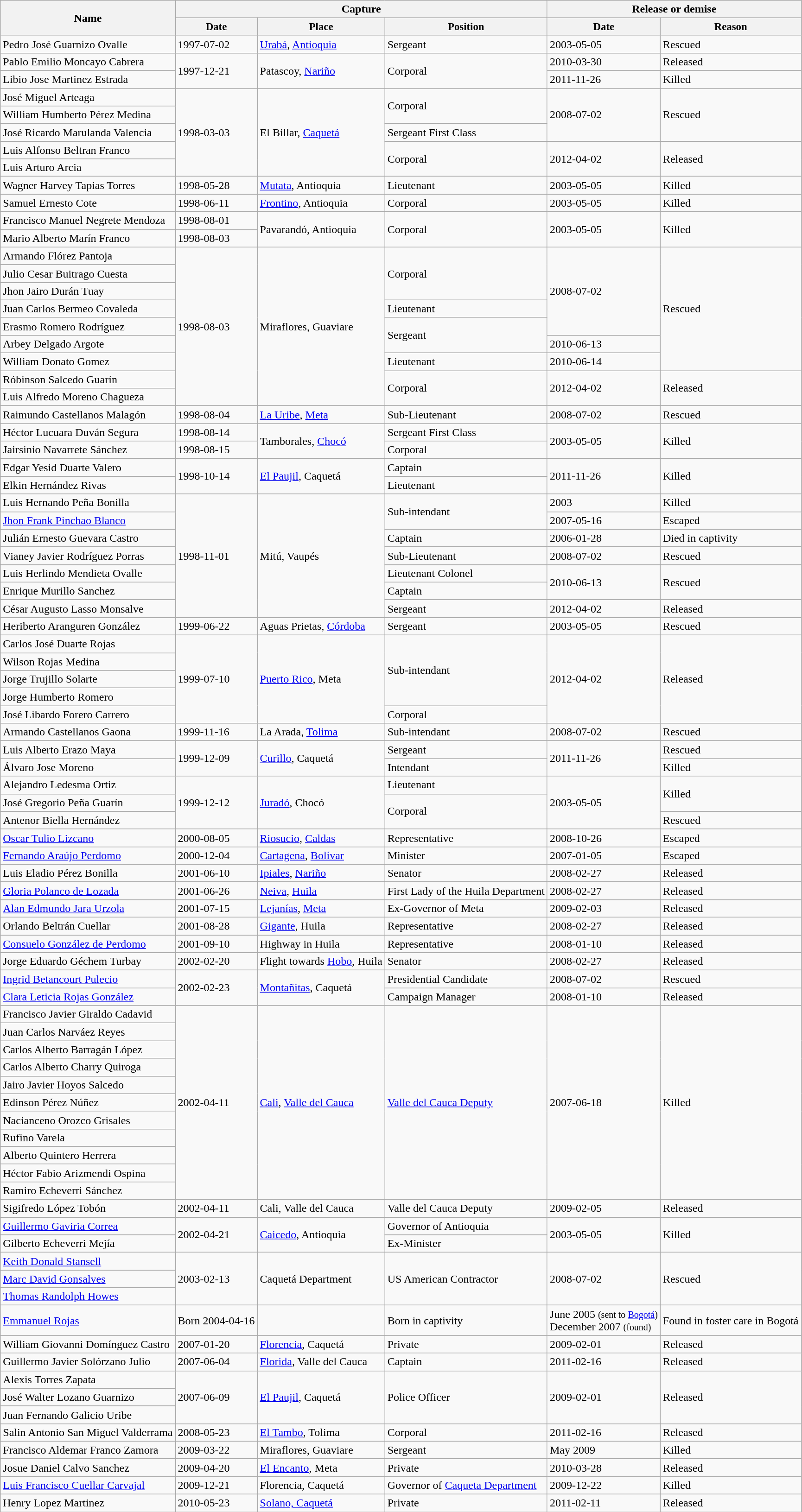<table class="wikitable">
<tr>
<th rowspan=2>Name</th>
<th colspan=3>Capture</th>
<th colspan=2>Release or demise</th>
</tr>
<tr style="font-size:95%;">
<th>Date</th>
<th>Place</th>
<th>Position</th>
<th>Date</th>
<th>Reason</th>
</tr>
<tr>
<td>Pedro José Guarnizo Ovalle</td>
<td>1997-07-02</td>
<td><a href='#'>Urabá</a>, <a href='#'>Antioquia</a></td>
<td>Sergeant</td>
<td>2003-05-05</td>
<td>Rescued</td>
</tr>
<tr>
<td>Pablo Emilio Moncayo Cabrera</td>
<td rowspan=2>1997-12-21</td>
<td rowspan=2>Patascoy, <a href='#'>Nariño</a></td>
<td rowspan=2>Corporal</td>
<td rowspan=1>2010-03-30</td>
<td rowspan=1>Released</td>
</tr>
<tr>
<td>Libio Jose Martinez Estrada</td>
<td>2011-11-26</td>
<td>Killed</td>
</tr>
<tr>
<td>José Miguel Arteaga</td>
<td rowspan=5>1998-03-03</td>
<td rowspan=5>El Billar, <a href='#'>Caquetá</a></td>
<td rowspan=2>Corporal</td>
<td rowspan=3>2008-07-02</td>
<td rowspan=3>Rescued</td>
</tr>
<tr>
<td>William Humberto Pérez Medina</td>
</tr>
<tr>
<td>José Ricardo Marulanda Valencia</td>
<td>Sergeant First Class</td>
</tr>
<tr>
<td>Luis Alfonso Beltran Franco</td>
<td rowspan=2>Corporal</td>
<td rowspan=2>2012-04-02</td>
<td rowspan=2>Released</td>
</tr>
<tr>
<td>Luis Arturo Arcia</td>
</tr>
<tr>
<td>Wagner Harvey Tapias Torres</td>
<td>1998-05-28</td>
<td><a href='#'>Mutata</a>, Antioquia</td>
<td>Lieutenant</td>
<td>2003-05-05</td>
<td>Killed</td>
</tr>
<tr>
<td>Samuel Ernesto Cote</td>
<td>1998-06-11</td>
<td><a href='#'>Frontino</a>, Antioquia</td>
<td>Corporal</td>
<td>2003-05-05</td>
<td>Killed</td>
</tr>
<tr>
<td>Francisco Manuel Negrete Mendoza</td>
<td>1998-08-01</td>
<td rowspan=2>Pavarandó, Antioquia</td>
<td rowspan=2>Corporal</td>
<td rowspan=2>2003-05-05</td>
<td rowspan=2>Killed</td>
</tr>
<tr>
<td>Mario Alberto Marín Franco</td>
<td>1998-08-03</td>
</tr>
<tr>
<td>Armando Flórez Pantoja</td>
<td rowspan=9>1998-08-03</td>
<td rowspan=9>Miraflores, Guaviare</td>
<td rowspan=3>Corporal</td>
<td rowspan=5>2008-07-02</td>
<td rowspan=7>Rescued</td>
</tr>
<tr>
<td>Julio Cesar Buitrago Cuesta</td>
</tr>
<tr>
<td>Jhon Jairo Durán Tuay</td>
</tr>
<tr>
<td>Juan Carlos Bermeo Covaleda</td>
<td>Lieutenant</td>
</tr>
<tr>
<td>Erasmo Romero Rodríguez</td>
<td rowspan=2>Sergeant</td>
</tr>
<tr>
<td>Arbey Delgado Argote</td>
<td>2010-06-13</td>
</tr>
<tr>
<td>William Donato Gomez</td>
<td>Lieutenant</td>
<td>2010-06-14</td>
</tr>
<tr>
<td>Róbinson Salcedo Guarín</td>
<td rowspan=2>Corporal</td>
<td rowspan=2>2012-04-02</td>
<td rowspan=2>Released</td>
</tr>
<tr>
<td>Luis Alfredo Moreno Chagueza</td>
</tr>
<tr>
<td>Raimundo Castellanos Malagón</td>
<td>1998-08-04</td>
<td><a href='#'>La Uribe</a>, <a href='#'>Meta</a></td>
<td>Sub-Lieutenant</td>
<td>2008-07-02</td>
<td>Rescued</td>
</tr>
<tr>
<td>Héctor Lucuara Duván Segura</td>
<td>1998-08-14</td>
<td rowspan=2>Tamborales, <a href='#'>Chocó</a></td>
<td>Sergeant First Class</td>
<td rowspan=2>2003-05-05</td>
<td rowspan=2>Killed</td>
</tr>
<tr>
<td>Jairsinio Navarrete Sánchez</td>
<td>1998-08-15</td>
<td>Corporal</td>
</tr>
<tr>
<td>Edgar Yesid Duarte Valero</td>
<td rowspan=2>1998-10-14</td>
<td rowspan=2><a href='#'>El Paujil</a>, Caquetá</td>
<td>Captain</td>
<td rowspan=2>2011-11-26</td>
<td rowspan=2>Killed</td>
</tr>
<tr>
<td>Elkin Hernández Rivas</td>
<td>Lieutenant</td>
</tr>
<tr>
<td>Luis Hernando Peña Bonilla</td>
<td rowspan=7>1998-11-01</td>
<td rowspan=7>Mitú, Vaupés</td>
<td rowspan=2>Sub-intendant</td>
<td>2003</td>
<td>Killed</td>
</tr>
<tr>
<td><a href='#'>Jhon Frank Pinchao Blanco</a></td>
<td>2007-05-16</td>
<td>Escaped</td>
</tr>
<tr>
<td>Julián Ernesto Guevara Castro</td>
<td>Captain</td>
<td>2006-01-28</td>
<td>Died in captivity</td>
</tr>
<tr>
<td>Vianey Javier Rodríguez Porras</td>
<td>Sub-Lieutenant</td>
<td>2008-07-02</td>
<td>Rescued</td>
</tr>
<tr>
<td>Luis Herlindo Mendieta Ovalle</td>
<td>Lieutenant Colonel</td>
<td rowspan=2>2010-06-13</td>
<td rowspan=2>Rescued</td>
</tr>
<tr>
<td>Enrique Murillo Sanchez</td>
<td>Captain</td>
</tr>
<tr>
<td>César Augusto Lasso Monsalve</td>
<td>Sergeant</td>
<td>2012-04-02</td>
<td>Released</td>
</tr>
<tr>
<td>Heriberto Aranguren González</td>
<td>1999-06-22</td>
<td>Aguas Prietas, <a href='#'>Córdoba</a></td>
<td>Sergeant</td>
<td>2003-05-05</td>
<td>Rescued</td>
</tr>
<tr>
<td>Carlos José Duarte Rojas</td>
<td rowspan=5>1999-07-10</td>
<td rowspan=5><a href='#'>Puerto Rico</a>, Meta</td>
<td rowspan=4>Sub-intendant</td>
<td rowspan=5>2012-04-02</td>
<td rowspan=5>Released</td>
</tr>
<tr>
<td>Wilson Rojas Medina</td>
</tr>
<tr>
<td>Jorge Trujillo Solarte</td>
</tr>
<tr>
<td>Jorge Humberto Romero</td>
</tr>
<tr>
<td>José Libardo Forero Carrero</td>
<td>Corporal</td>
</tr>
<tr>
<td>Armando Castellanos Gaona</td>
<td>1999-11-16</td>
<td>La Arada, <a href='#'>Tolima</a></td>
<td>Sub-intendant</td>
<td>2008-07-02</td>
<td>Rescued</td>
</tr>
<tr>
<td>Luis Alberto Erazo Maya</td>
<td rowspan=2>1999-12-09</td>
<td rowspan=2><a href='#'>Curillo</a>, Caquetá</td>
<td>Sergeant</td>
<td rowspan=2>2011-11-26</td>
<td>Rescued</td>
</tr>
<tr>
<td>Álvaro Jose Moreno</td>
<td>Intendant</td>
<td>Killed</td>
</tr>
<tr>
<td>Alejandro Ledesma Ortiz</td>
<td rowspan=3>1999-12-12</td>
<td rowspan=3><a href='#'>Juradó</a>, Chocó</td>
<td>Lieutenant</td>
<td rowspan=3>2003-05-05</td>
<td rowspan=2>Killed</td>
</tr>
<tr>
<td>José Gregorio Peña Guarín</td>
<td rowspan=2>Corporal</td>
</tr>
<tr>
<td>Antenor Biella Hernández</td>
<td>Rescued</td>
</tr>
<tr>
<td><a href='#'>Oscar Tulio Lizcano</a></td>
<td>2000-08-05</td>
<td><a href='#'>Riosucio</a>, <a href='#'>Caldas</a></td>
<td>Representative</td>
<td>2008-10-26</td>
<td>Escaped</td>
</tr>
<tr>
<td><a href='#'>Fernando Araújo Perdomo</a></td>
<td>2000-12-04</td>
<td><a href='#'>Cartagena</a>, <a href='#'>Bolívar</a></td>
<td>Minister</td>
<td>2007-01-05</td>
<td>Escaped</td>
</tr>
<tr>
<td>Luis Eladio Pérez Bonilla</td>
<td>2001-06-10</td>
<td><a href='#'>Ipiales</a>, <a href='#'>Nariño</a></td>
<td>Senator</td>
<td>2008-02-27</td>
<td>Released</td>
</tr>
<tr>
<td><a href='#'>Gloria Polanco de Lozada</a></td>
<td>2001-06-26</td>
<td><a href='#'>Neiva</a>, <a href='#'>Huila</a></td>
<td>First Lady of the Huila Department</td>
<td>2008-02-27</td>
<td>Released</td>
</tr>
<tr>
<td><a href='#'>Alan Edmundo Jara Urzola</a></td>
<td>2001-07-15</td>
<td><a href='#'>Lejanías</a>, <a href='#'>Meta</a></td>
<td>Ex-Governor of Meta</td>
<td>2009-02-03</td>
<td>Released</td>
</tr>
<tr>
<td>Orlando Beltrán Cuellar</td>
<td>2001-08-28</td>
<td><a href='#'>Gigante</a>, Huila</td>
<td>Representative</td>
<td>2008-02-27</td>
<td>Released</td>
</tr>
<tr>
<td><a href='#'>Consuelo González de Perdomo</a></td>
<td>2001-09-10</td>
<td>Highway in Huila</td>
<td>Representative</td>
<td>2008-01-10</td>
<td>Released</td>
</tr>
<tr>
<td>Jorge Eduardo Géchem Turbay</td>
<td>2002-02-20</td>
<td>Flight towards <a href='#'>Hobo</a>, Huila</td>
<td>Senator</td>
<td>2008-02-27</td>
<td>Released</td>
</tr>
<tr>
<td><a href='#'>Ingrid Betancourt Pulecio</a></td>
<td rowspan=2>2002-02-23</td>
<td rowspan=2><a href='#'>Montañitas</a>, Caquetá</td>
<td>Presidential Candidate</td>
<td>2008-07-02</td>
<td>Rescued</td>
</tr>
<tr>
<td><a href='#'>Clara Leticia Rojas González</a></td>
<td>Campaign Manager</td>
<td>2008-01-10</td>
<td>Released</td>
</tr>
<tr>
<td>Francisco Javier Giraldo Cadavid</td>
<td rowspan=11>2002-04-11</td>
<td rowspan=11><a href='#'>Cali</a>, <a href='#'>Valle del Cauca</a></td>
<td rowspan=11><a href='#'>Valle del Cauca Deputy</a></td>
<td rowspan=11>2007-06-18</td>
<td rowspan=11>Killed</td>
</tr>
<tr>
<td>Juan Carlos Narváez Reyes</td>
</tr>
<tr>
<td>Carlos Alberto Barragán López</td>
</tr>
<tr>
<td>Carlos Alberto Charry Quiroga</td>
</tr>
<tr>
<td>Jairo Javier Hoyos Salcedo</td>
</tr>
<tr>
<td>Edinson Pérez Núñez</td>
</tr>
<tr>
<td>Nacianceno Orozco Grisales</td>
</tr>
<tr>
<td>Rufino Varela</td>
</tr>
<tr>
<td>Alberto Quintero Herrera</td>
</tr>
<tr>
<td>Héctor Fabio Arizmendi Ospina</td>
</tr>
<tr>
<td>Ramiro Echeverri Sánchez</td>
</tr>
<tr>
<td>Sigifredo López Tobón</td>
<td>2002-04-11</td>
<td>Cali, Valle del Cauca</td>
<td>Valle del Cauca Deputy</td>
<td>2009-02-05</td>
<td>Released</td>
</tr>
<tr>
<td><a href='#'>Guillermo Gaviria Correa</a></td>
<td rowspan=2>2002-04-21</td>
<td rowspan=2><a href='#'>Caicedo</a>, Antioquia</td>
<td>Governor of Antioquia</td>
<td rowspan=2>2003-05-05</td>
<td rowspan=2>Killed</td>
</tr>
<tr>
<td>Gilberto Echeverri Mejía</td>
<td>Ex-Minister</td>
</tr>
<tr>
<td><a href='#'>Keith Donald Stansell</a></td>
<td rowspan=3>2003-02-13</td>
<td rowspan=3>Caquetá Department</td>
<td rowspan=3>US American Contractor</td>
<td rowspan=3>2008-07-02</td>
<td rowspan=3>Rescued</td>
</tr>
<tr>
<td><a href='#'>Marc David Gonsalves</a></td>
</tr>
<tr>
<td><a href='#'>Thomas Randolph Howes</a></td>
</tr>
<tr>
<td><a href='#'>Emmanuel Rojas</a></td>
<td>Born 2004-04-16</td>
<td></td>
<td>Born in captivity</td>
<td>June 2005 <small>(sent to <a href='#'>Bogotá</a>)</small><br>December 2007 <small>(found)</small></td>
<td>Found in foster care in Bogotá</td>
</tr>
<tr>
<td>William Giovanni Domínguez Castro</td>
<td>2007-01-20</td>
<td><a href='#'>Florencia</a>, Caquetá</td>
<td>Private</td>
<td rowspan=1>2009-02-01</td>
<td rowspan=1>Released</td>
</tr>
<tr>
<td>Guillermo Javier Solórzano Julio</td>
<td>2007-06-04</td>
<td><a href='#'>Florida</a>, Valle del Cauca</td>
<td>Captain</td>
<td rowspan=1>2011-02-16</td>
<td rowspan=1>Released</td>
</tr>
<tr>
<td>Alexis Torres Zapata</td>
<td rowspan=3>2007-06-09</td>
<td rowspan=3><a href='#'>El Paujil</a>, Caquetá</td>
<td rowspan=3>Police Officer</td>
<td rowspan=3>2009-02-01</td>
<td rowspan=3>Released</td>
</tr>
<tr>
<td>José Walter Lozano Guarnizo</td>
</tr>
<tr>
<td>Juan Fernando Galicio Uribe</td>
</tr>
<tr>
<td>Salin Antonio San Miguel Valderrama</td>
<td>2008-05-23</td>
<td><a href='#'>El Tambo</a>, Tolima</td>
<td>Corporal</td>
<td rowspan=1>2011-02-16</td>
<td rowspan=1>Released</td>
</tr>
<tr>
<td>Francisco Aldemar Franco Zamora</td>
<td>2009-03-22</td>
<td>Miraflores, Guaviare</td>
<td>Sergeant</td>
<td rowspan=1>May 2009</td>
<td rowspan=1>Killed</td>
</tr>
<tr>
<td>Josue Daniel Calvo Sanchez</td>
<td>2009-04-20</td>
<td><a href='#'>El Encanto</a>, Meta</td>
<td>Private</td>
<td rowspan=1>2010-03-28</td>
<td rowspan=1>Released</td>
</tr>
<tr>
<td><a href='#'>Luis Francisco Cuellar Carvajal</a></td>
<td>2009-12-21</td>
<td>Florencia, Caquetá</td>
<td>Governor of <a href='#'>Caqueta Department</a></td>
<td>2009-12-22</td>
<td>Killed</td>
</tr>
<tr>
<td>Henry Lopez Martinez</td>
<td>2010-05-23</td>
<td><a href='#'>Solano, Caquetá</a></td>
<td>Private</td>
<td rowspan=1>2011-02-11</td>
<td rowspan=1>Released</td>
</tr>
</table>
